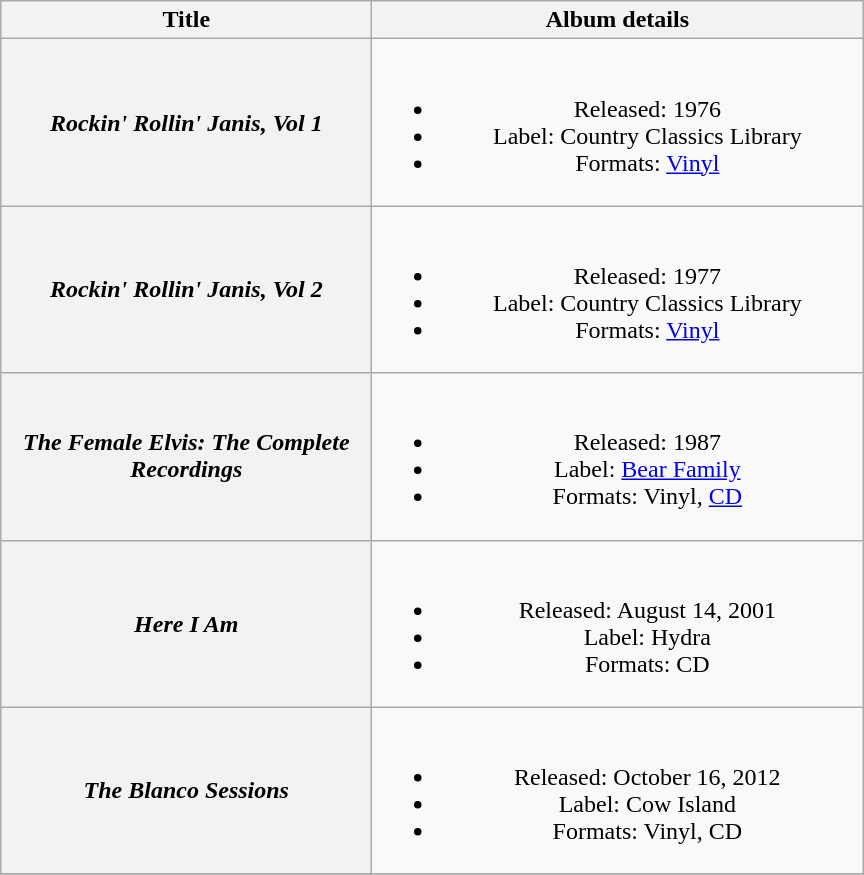<table class="wikitable plainrowheaders" style="text-align:center;">
<tr>
<th scope="col" style="width:15em;">Title</th>
<th scope="col" style="width:20em;">Album details</th>
</tr>
<tr>
<th scope="row"><em>Rockin' Rollin' Janis, Vol 1</em></th>
<td><br><ul><li>Released: 1976</li><li>Label: Country Classics Library</li><li>Formats: <a href='#'>Vinyl</a></li></ul></td>
</tr>
<tr>
<th scope="row"><em>Rockin' Rollin' Janis, Vol 2</em></th>
<td><br><ul><li>Released: 1977</li><li>Label: Country Classics Library</li><li>Formats: <a href='#'>Vinyl</a></li></ul></td>
</tr>
<tr>
<th scope="row"><em>The Female Elvis: The Complete Recordings</em></th>
<td><br><ul><li>Released: 1987</li><li>Label: <a href='#'>Bear Family</a></li><li>Formats: Vinyl, <a href='#'>CD</a></li></ul></td>
</tr>
<tr>
<th scope="row"><em>Here I Am</em></th>
<td><br><ul><li>Released: August 14, 2001</li><li>Label: Hydra</li><li>Formats: CD</li></ul></td>
</tr>
<tr>
<th scope="row"><em>The Blanco Sessions</em></th>
<td><br><ul><li>Released: October 16, 2012</li><li>Label: Cow Island</li><li>Formats: Vinyl, CD</li></ul></td>
</tr>
<tr>
</tr>
</table>
